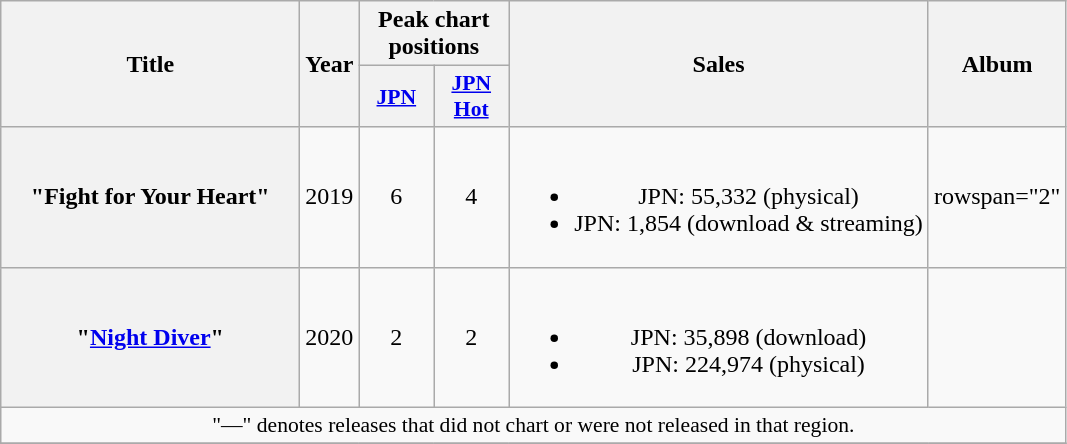<table class="wikitable plainrowheaders" style="text-align:center;">
<tr>
<th scope="col" rowspan="2" style="width:12em;">Title</th>
<th scope="col" rowspan="2">Year</th>
<th scope="col" colspan="2">Peak chart positions</th>
<th scope="col" rowspan="2">Sales<br></th>
<th scope="col" rowspan="2">Album</th>
</tr>
<tr>
<th scope="col" style="width:3em;font-size:90%;"><a href='#'>JPN</a><br></th>
<th scope="col" style="width:3em;font-size:90%;"><a href='#'>JPN<br>Hot</a><br></th>
</tr>
<tr>
<th scope="row">"Fight for Your Heart"</th>
<td>2019</td>
<td>6</td>
<td>4</td>
<td><br><ul><li>JPN: 55,332 (physical)</li><li>JPN: 1,854 (download & streaming)</li></ul></td>
<td>rowspan="2" </td>
</tr>
<tr>
<th scope="row">"<a href='#'>Night Diver</a>"</th>
<td>2020</td>
<td>2</td>
<td>2</td>
<td><br><ul><li>JPN: 35,898 (download)</li><li>JPN: 224,974 (physical)</li></ul></td>
</tr>
<tr>
<td colspan="6" style="font-size:90%;">"—" denotes releases that did not chart or were not released in that region.</td>
</tr>
<tr>
</tr>
</table>
